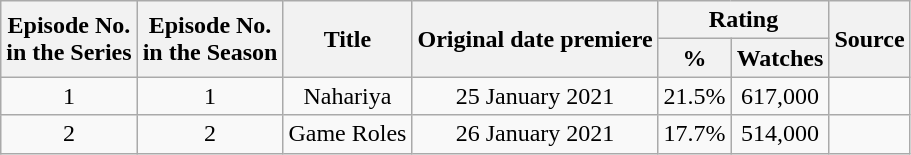<table class="wikitable plainrowheaders" style="text-align:center;">
<tr>
<th rowspan="2" scope="col">Episode No.<br>in the Series</th>
<th rowspan="2" scope="col">Episode No.<br>in the Season</th>
<th rowspan="2" scope="col">Title</th>
<th rowspan="2" scope="col">Original date premiere</th>
<th colspan="2" scope="col">Rating</th>
<th rowspan="2" scope="col">Source</th>
</tr>
<tr>
<th scope="col">%</th>
<th scope="col">Watches</th>
</tr>
<tr>
<td>1</td>
<td>1</td>
<td>Nahariya</td>
<td>25 January 2021</td>
<td>21.5%</td>
<td>617,000</td>
<td></td>
</tr>
<tr>
<td>2</td>
<td>2</td>
<td>Game Roles</td>
<td>26 January 2021</td>
<td>17.7%</td>
<td>514,000</td>
<td></td>
</tr>
</table>
